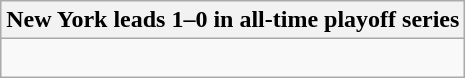<table class="wikitable collapsible collapsed">
<tr>
<th>New York leads 1–0 in all-time playoff series</th>
</tr>
<tr>
<td><br></td>
</tr>
</table>
